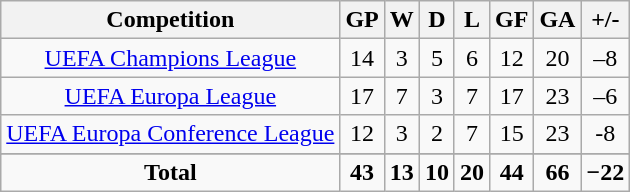<table class="wikitable" style="text-align:center">
<tr>
<th>Competition</th>
<th>GP</th>
<th>W</th>
<th>D</th>
<th>L</th>
<th>GF</th>
<th>GA</th>
<th>+/-</th>
</tr>
<tr>
<td><a href='#'>UEFA Champions League</a></td>
<td>14</td>
<td>3</td>
<td>5</td>
<td>6</td>
<td>12</td>
<td>20</td>
<td>–8</td>
</tr>
<tr>
<td><a href='#'>UEFA Europa League</a></td>
<td>17</td>
<td>7</td>
<td>3</td>
<td>7</td>
<td>17</td>
<td>23</td>
<td>–6</td>
</tr>
<tr>
<td><a href='#'>UEFA Europa Conference League</a></td>
<td>12</td>
<td>3</td>
<td>2</td>
<td>7</td>
<td>15</td>
<td>23</td>
<td>-8</td>
</tr>
<tr>
</tr>
<tr class="unsortable">
<td><strong>Total</strong></td>
<td><strong>43</strong></td>
<td><strong>13</strong></td>
<td><strong>10</strong></td>
<td><strong>20</strong></td>
<td><strong>44</strong></td>
<td><strong>66</strong></td>
<td><strong>−22</strong></td>
</tr>
</table>
